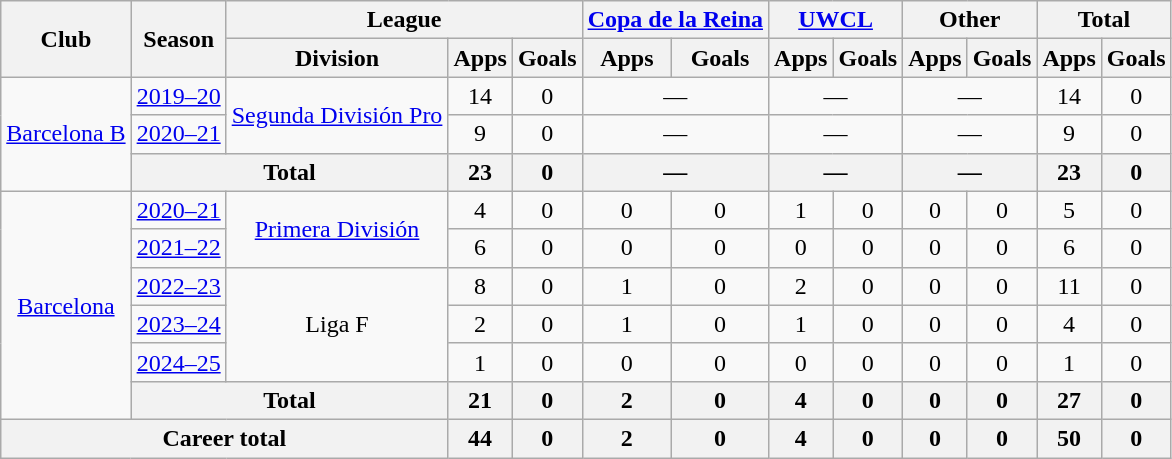<table class="wikitable" style="text-align: center;">
<tr>
<th rowspan="2">Club</th>
<th rowspan="2">Season</th>
<th colspan="3">League</th>
<th colspan="2"><a href='#'>Copa de la Reina</a></th>
<th colspan="2"><a href='#'>UWCL</a></th>
<th colspan="2">Other</th>
<th colspan="2">Total</th>
</tr>
<tr>
<th>Division</th>
<th>Apps</th>
<th>Goals</th>
<th>Apps</th>
<th>Goals</th>
<th>Apps</th>
<th>Goals</th>
<th>Apps</th>
<th>Goals</th>
<th>Apps</th>
<th>Goals</th>
</tr>
<tr>
<td rowspan="3"><a href='#'>Barcelona B</a></td>
<td><a href='#'>2019–20</a></td>
<td rowspan="2"><a href='#'>Segunda División Pro</a></td>
<td>14</td>
<td>0</td>
<td colspan="2">—</td>
<td colspan="2">—</td>
<td colspan="2">—</td>
<td>14</td>
<td>0</td>
</tr>
<tr>
<td><a href='#'>2020–21</a></td>
<td>9</td>
<td>0</td>
<td colspan="2">—</td>
<td colspan="2">—</td>
<td colspan="2">—</td>
<td>9</td>
<td>0</td>
</tr>
<tr>
<th colspan="2">Total</th>
<th>23</th>
<th>0</th>
<th colspan="2">—</th>
<th colspan="2">—</th>
<th colspan="2">—</th>
<th>23</th>
<th>0</th>
</tr>
<tr>
<td rowspan="6"><a href='#'>Barcelona</a></td>
<td><a href='#'>2020–21</a></td>
<td rowspan="2"><a href='#'>Primera División</a></td>
<td>4</td>
<td>0</td>
<td>0</td>
<td>0</td>
<td>1</td>
<td>0</td>
<td>0</td>
<td>0</td>
<td>5</td>
<td>0</td>
</tr>
<tr>
<td><a href='#'>2021–22</a></td>
<td>6</td>
<td>0</td>
<td>0</td>
<td>0</td>
<td>0</td>
<td>0</td>
<td>0</td>
<td>0</td>
<td>6</td>
<td>0</td>
</tr>
<tr>
<td><a href='#'>2022–23</a></td>
<td rowspan="3">Liga F</td>
<td>8</td>
<td>0</td>
<td>1</td>
<td>0</td>
<td>2</td>
<td>0</td>
<td>0</td>
<td>0</td>
<td>11</td>
<td>0</td>
</tr>
<tr>
<td><a href='#'>2023–24</a></td>
<td>2</td>
<td>0</td>
<td>1</td>
<td>0</td>
<td>1</td>
<td>0</td>
<td>0</td>
<td>0</td>
<td>4</td>
<td>0</td>
</tr>
<tr>
<td><a href='#'>2024–25</a></td>
<td>1</td>
<td>0</td>
<td>0</td>
<td>0</td>
<td>0</td>
<td>0</td>
<td>0</td>
<td>0</td>
<td>1</td>
<td>0</td>
</tr>
<tr>
<th colspan="2">Total</th>
<th>21</th>
<th>0</th>
<th>2</th>
<th>0</th>
<th>4</th>
<th>0</th>
<th>0</th>
<th>0</th>
<th>27</th>
<th>0</th>
</tr>
<tr>
<th colspan="3">Career total</th>
<th>44</th>
<th>0</th>
<th>2</th>
<th>0</th>
<th>4</th>
<th>0</th>
<th>0</th>
<th>0</th>
<th>50</th>
<th>0</th>
</tr>
</table>
